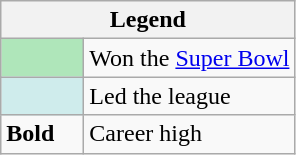<table class="wikitable">
<tr>
<th colspan="2">Legend</th>
</tr>
<tr>
<td style="background:#afe6ba; width:3em;"></td>
<td>Won the <a href='#'>Super Bowl</a></td>
</tr>
<tr>
<td style="background:#cfecec; width:3em;"></td>
<td>Led the league</td>
</tr>
<tr>
<td style="width:3em;"><strong>Bold</strong></td>
<td>Career high</td>
</tr>
</table>
